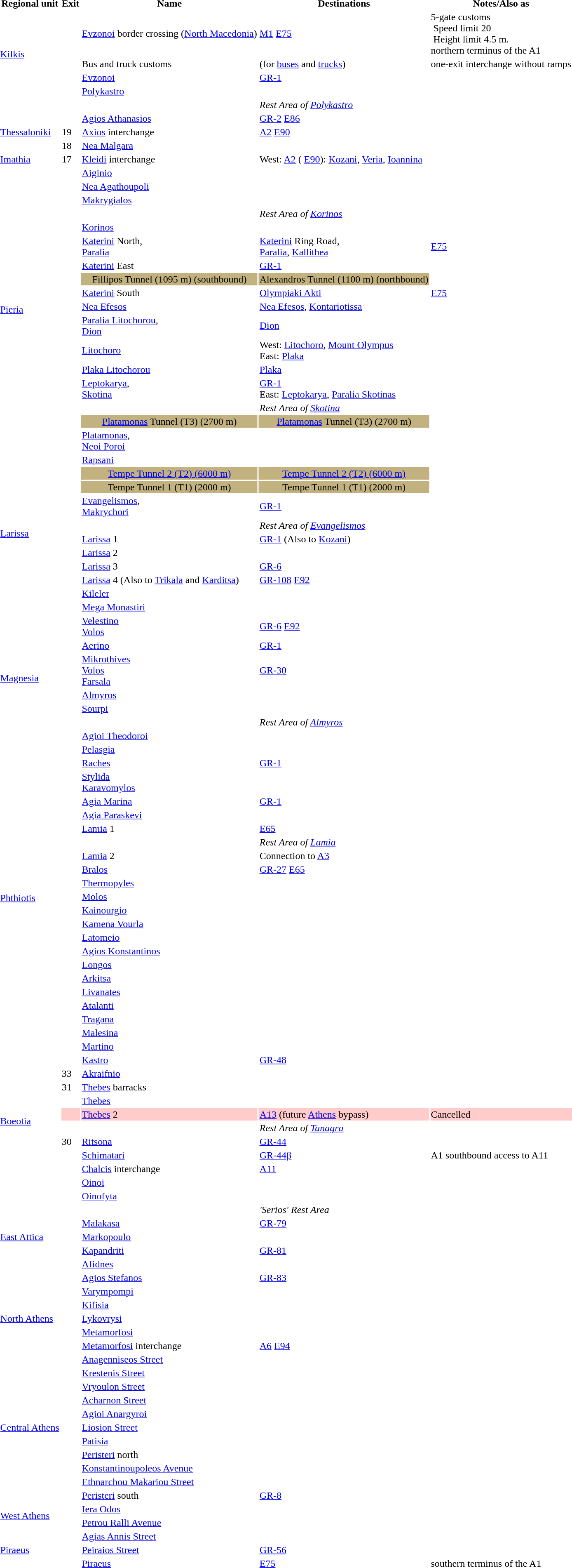<table class="collapsible uncollapsed">
<tr>
<th scope="col">Regional unit</th>
<th scope="col">Exit</th>
<th scope="col">Name</th>
<th scope="col">Destinations</th>
<th scope="col">Notes/Also as</th>
</tr>
<tr>
<td rowspan="4"><a href='#'>Kilkis</a></td>
<td></td>
<td><a href='#'>Evzonoi</a> border crossing (<a href='#'>North Macedonia</a>)</td>
<td> <a href='#'>M1</a>  <a href='#'>E75</a> <br> </td>
<td>5-gate customs<br> Speed limit 20<br> Height limit 4.5 m.<br>northern terminus of the A1</td>
</tr>
<tr>
<td></td>
<td>Bus and truck customs</td>
<td> (for <a href='#'>buses</a> and <a href='#'>trucks</a>)</td>
<td>one-exit interchange without ramps</td>
</tr>
<tr>
<td></td>
<td><a href='#'>Evzonoi</a></td>
<td> <a href='#'>GR-1</a></td>
<td></td>
</tr>
<tr>
<td></td>
<td><a href='#'>Polykastro</a></td>
<td></td>
<td></td>
</tr>
<tr>
<td></td>
<td></td>
<td>   </td>
<td><em>Rest Area of <a href='#'>Polykastro</a></em></td>
<td></td>
</tr>
<tr>
<td rowspan="3"><a href='#'>Thessaloniki</a></td>
<td></td>
<td><a href='#'>Agios Athanasios</a></td>
<td> <a href='#'>GR-2</a>  <a href='#'>E86</a></td>
<td></td>
</tr>
<tr>
<td>19</td>
<td><a href='#'>Axios</a> interchange</td>
<td> <a href='#'>A2</a>  <a href='#'>E90</a></td>
<td></td>
</tr>
<tr>
<td>18</td>
<td><a href='#'>Nea Malgara</a></td>
<td></td>
<td></td>
</tr>
<tr>
<td><a href='#'>Imathia</a></td>
<td>17</td>
<td><a href='#'>Kleidi</a> interchange</td>
<td>West:  <a href='#'>A2</a> ( <a href='#'>E90</a>): <a href='#'>Kozani</a>, <a href='#'>Veria</a>, <a href='#'>Ioannina</a></td>
<td></td>
</tr>
<tr>
<td rowspan="17"><a href='#'>Pieria</a></td>
<td></td>
<td><a href='#'>Aiginio</a></td>
<td></td>
<td></td>
</tr>
<tr>
<td></td>
<td><a href='#'>Nea Agathoupoli</a></td>
<td></td>
<td></td>
</tr>
<tr>
<td></td>
<td><a href='#'>Makrygialos</a></td>
<td></td>
<td></td>
</tr>
<tr>
<td></td>
<td>   </td>
<td><em>Rest Area of <a href='#'>Korinos</a></em></td>
<td></td>
</tr>
<tr>
<td></td>
<td><a href='#'>Korinos</a></td>
<td></td>
<td></td>
</tr>
<tr>
<td></td>
<td><a href='#'>Katerini</a> North,<br><a href='#'>Paralia</a></td>
<td><a href='#'>Katerini</a> Ring Road,<br>  <a href='#'>Paralia</a>, <a href='#'>Kallithea</a></td>
<td> <a href='#'>E75</a></td>
</tr>
<tr>
<td></td>
<td><a href='#'>Katerini</a> East</td>
<td> <a href='#'>GR-1</a></td>
<td></td>
</tr>
<tr>
<td></td>
<td style="text-align:center; background:#c2b280;">Fillipos Tunnel (1095 m) (southbound)</td>
<td style="text-align:center; background:#c2b280;">Alexandros Tunnel (1100 m) (northbound)</td>
<td></td>
</tr>
<tr>
<td></td>
<td><a href='#'>Katerini</a> South</td>
<td> <a href='#'>Olympiaki Akti</a></td>
<td> <a href='#'>E75</a></td>
</tr>
<tr>
<td></td>
<td><a href='#'>Nea Efesos</a></td>
<td>  <a href='#'>Nea Efesos</a>, <a href='#'>Kontariotissa</a></td>
<td></td>
</tr>
<tr>
<td></td>
<td><a href='#'>Paralia Litochorou</a>,<br><a href='#'>Dion</a></td>
<td><a href='#'>Dion</a></td>
<td></td>
</tr>
<tr>
<td></td>
<td><a href='#'>Litochoro</a></td>
<td>West: <a href='#'>Litochoro</a>,  <a href='#'>Mount Olympus</a><br>East:  <a href='#'>Plaka</a></td>
<td></td>
</tr>
<tr>
<td></td>
<td><a href='#'>Plaka Litochorou</a></td>
<td> <a href='#'>Plaka</a></td>
<td></td>
</tr>
<tr>
<td></td>
<td><a href='#'>Leptokarya</a>,<br><a href='#'>Skotina</a></td>
<td> <a href='#'>GR-1</a><br>East:   <a href='#'>Leptokarya</a>,  <a href='#'>Paralia Skotinas</a></td>
<td></td>
</tr>
<tr>
<td></td>
<td>   </td>
<td><em>Rest Area of <a href='#'>Skotina</a></em></td>
<td></td>
</tr>
<tr>
<td></td>
<td style="text-align:center; background:#c2b280;"><a href='#'>Platamonas</a> Tunnel (T3) (2700 m)</td>
<td style="text-align:center; background:#c2b280;"><a href='#'>Platamonas</a> Tunnel (T3) (2700 m)</td>
<td></td>
</tr>
<tr>
<td></td>
<td><a href='#'>Platamonas</a>,<br><a href='#'>Neoi Poroi</a></td>
<td></td>
<td></td>
</tr>
<tr>
<td rowspan="11"><a href='#'>Larissa</a></td>
<td></td>
<td><a href='#'>Rapsani</a></td>
<td></td>
<td></td>
</tr>
<tr>
<td></td>
<td style="text-align:center; background:#c2b280;"><a href='#'>Tempe Tunnel 2 (T2) (6000 m)</a></td>
<td style="text-align:center; background:#c2b280;"><a href='#'>Tempe Tunnel 2 (T2) (6000 m)</a></td>
<td></td>
</tr>
<tr>
<td></td>
<td style="text-align:center; background:#c2b280;">Tempe Tunnel 1 (T1) (2000 m)</td>
<td style="text-align:center; background:#c2b280;">Tempe Tunnel 1 (T1) (2000 m)</td>
<td></td>
</tr>
<tr>
<td></td>
<td><a href='#'>Evangelismos</a>,<br><a href='#'>Makrychori</a></td>
<td> <a href='#'>GR-1</a></td>
<td></td>
</tr>
<tr>
<td></td>
<td>   </td>
<td><em>Rest Area of <a href='#'>Evangelismos</a></em></td>
<td></td>
</tr>
<tr>
<td></td>
<td><a href='#'>Larissa</a> 1</td>
<td> <a href='#'>GR-1</a> (Also to <a href='#'>Kozani</a>)</td>
<td></td>
</tr>
<tr>
<td></td>
<td><a href='#'>Larissa</a> 2</td>
<td></td>
<td></td>
</tr>
<tr>
<td></td>
<td><a href='#'>Larissa</a> 3</td>
<td> <a href='#'>GR-6</a></td>
<td></td>
</tr>
<tr>
<td></td>
<td><a href='#'>Larissa</a> 4 (Also to <a href='#'>Trikala</a> and <a href='#'>Karditsa</a>)</td>
<td> <a href='#'>GR-108</a>  <a href='#'>E92</a></td>
<td></td>
</tr>
<tr>
<td></td>
<td><a href='#'>Kileler</a></td>
<td></td>
<td></td>
</tr>
<tr>
<td></td>
<td><a href='#'>Mega Monastiri</a></td>
<td></td>
<td></td>
</tr>
<tr>
<td rowspan="7"><a href='#'>Magnesia</a></td>
<td></td>
<td><a href='#'>Velestino</a><br><a href='#'>Volos</a></td>
<td> <a href='#'>GR-6</a>  <a href='#'>E92</a></td>
<td></td>
</tr>
<tr>
<td></td>
<td><a href='#'>Aerino</a></td>
<td> <a href='#'>GR-1</a></td>
<td></td>
</tr>
<tr>
<td></td>
<td><a href='#'>Mikrothives</a><br><a href='#'>Volos</a><br><a href='#'>Farsala</a></td>
<td> <a href='#'>GR-30</a></td>
<td></td>
</tr>
<tr>
<td></td>
<td><a href='#'>Almyros</a></td>
<td></td>
<td></td>
</tr>
<tr>
<td></td>
<td><a href='#'>Sourpi</a></td>
<td></td>
<td></td>
</tr>
<tr>
<td></td>
<td>   </td>
<td><em>Rest Area of <a href='#'>Almyros</a></em></td>
<td></td>
</tr>
<tr>
<td></td>
<td><a href='#'>Agioi Theodoroi</a></td>
<td></td>
<td></td>
</tr>
<tr>
<td rowspan="22"><a href='#'>Phthiotis</a></td>
<td></td>
<td><a href='#'>Pelasgia</a></td>
<td></td>
<td></td>
</tr>
<tr>
<td></td>
<td><a href='#'>Raches</a></td>
<td> <a href='#'>GR-1</a></td>
<td></td>
</tr>
<tr>
<td></td>
<td><a href='#'>Stylida</a><br><a href='#'>Karavomylos</a></td>
<td></td>
<td></td>
</tr>
<tr>
<td></td>
<td><a href='#'>Agia Marina</a></td>
<td> <a href='#'>GR-1</a></td>
<td></td>
</tr>
<tr>
<td></td>
<td><a href='#'>Agia Paraskevi</a></td>
<td></td>
<td></td>
</tr>
<tr>
<td></td>
<td><a href='#'>Lamia</a> 1</td>
<td> <a href='#'>E65</a></td>
<td></td>
</tr>
<tr>
<td></td>
<td>   </td>
<td><em>Rest Area of <a href='#'>Lamia</a></em></td>
<td></td>
</tr>
<tr>
<td></td>
<td><a href='#'>Lamia</a> 2</td>
<td>Connection to    <a href='#'>A3</a></td>
<td></td>
</tr>
<tr>
<td></td>
<td><a href='#'>Bralos</a></td>
<td> <a href='#'>GR-27</a>  <a href='#'>E65</a></td>
<td></td>
</tr>
<tr>
<td></td>
<td><a href='#'>Thermopyles</a></td>
<td></td>
<td><br></td>
</tr>
<tr>
<td></td>
<td><a href='#'>Molos</a></td>
<td></td>
<td></td>
</tr>
<tr>
<td></td>
<td><a href='#'>Kainourgio</a></td>
<td></td>
<td></td>
</tr>
<tr>
<td></td>
<td><a href='#'>Kamena Vourla</a></td>
<td></td>
<td></td>
</tr>
<tr>
<td></td>
<td><a href='#'>Latomeio</a></td>
<td></td>
<td></td>
</tr>
<tr>
<td></td>
<td><a href='#'>Agios Konstantinos</a></td>
<td></td>
<td></td>
</tr>
<tr>
<td></td>
<td><a href='#'>Longos</a></td>
<td></td>
<td></td>
</tr>
<tr>
<td></td>
<td><a href='#'>Arkitsa</a></td>
<td></td>
<td></td>
</tr>
<tr>
<td></td>
<td><a href='#'>Livanates</a></td>
<td></td>
<td></td>
</tr>
<tr>
<td></td>
<td><a href='#'>Atalanti</a></td>
<td></td>
<td></td>
</tr>
<tr>
<td></td>
<td><a href='#'>Tragana</a></td>
<td></td>
<td></td>
</tr>
<tr>
<td></td>
<td><a href='#'>Malesina</a></td>
<td></td>
<td></td>
</tr>
<tr>
<td></td>
<td><a href='#'>Martino</a></td>
<td></td>
<td></td>
</tr>
<tr>
<td rowspan="10"><a href='#'>Boeotia</a></td>
<td></td>
<td><a href='#'>Kastro</a></td>
<td> <a href='#'>GR-48</a></td>
<td></td>
</tr>
<tr>
<td>33</td>
<td><a href='#'>Akraifnio</a></td>
<td></td>
<td></td>
</tr>
<tr>
<td>31</td>
<td><a href='#'>Thebes</a> barracks</td>
<td></td>
<td></td>
</tr>
<tr>
<td></td>
<td><a href='#'>Thebes</a></td>
<td></td>
<td></td>
</tr>
<tr>
<td style="background: #FFCBCB"></td>
<td style="background: #FFCBCB"><a href='#'>Thebes</a> 2</td>
<td style="background: #FFCBCB"> <a href='#'>A13</a> (future <a href='#'>Athens</a> bypass)</td>
<td style="background: #FFCBCB">Cancelled</td>
</tr>
<tr>
<td></td>
<td>   </td>
<td><em>Rest Area of <a href='#'>Tanagra</a></em></td>
<td></td>
</tr>
<tr>
<td>30</td>
<td><a href='#'>Ritsona</a></td>
<td> <a href='#'>GR-44</a></td>
<td></td>
</tr>
<tr>
<td></td>
<td><a href='#'>Schimatari</a></td>
<td> <a href='#'>GR-44β</a></td>
<td>A1 southbound access to A11<br></td>
</tr>
<tr>
<td></td>
<td><a href='#'>Chalcis</a> interchange</td>
<td> <a href='#'>A11</a></td>
<td></td>
</tr>
<tr>
<td></td>
<td><a href='#'>Oinoi</a></td>
<td></td>
<td></td>
</tr>
<tr>
<td rowspan="7"><a href='#'>East Attica</a></td>
<td></td>
<td><a href='#'>Oinofyta</a></td>
<td></td>
<td></td>
</tr>
<tr>
<td></td>
<td>   </td>
<td><em>'Serios' Rest Area</em></td>
<td></td>
</tr>
<tr>
<td></td>
<td><a href='#'>Malakasa</a></td>
<td> <a href='#'>GR-79</a></td>
<td></td>
</tr>
<tr>
<td></td>
<td><a href='#'>Markopoulo</a></td>
<td></td>
<td></td>
</tr>
<tr>
<td></td>
<td><a href='#'>Kapandriti</a></td>
<td> <a href='#'>GR-81</a></td>
<td></td>
</tr>
<tr>
<td></td>
<td><a href='#'>Afidnes</a></td>
<td></td>
<td></td>
</tr>
<tr>
<td></td>
<td><a href='#'>Agios Stefanos</a></td>
<td> <a href='#'>GR-83</a></td>
<td></td>
</tr>
<tr>
<td rowspan= 5><a href='#'>North Athens</a></td>
<td></td>
<td><a href='#'>Varympompi</a></td>
<td></td>
<td></td>
</tr>
<tr>
<td></td>
<td><a href='#'>Kifisia</a></td>
<td></td>
<td></td>
</tr>
<tr>
<td></td>
<td><a href='#'>Lykovrysi</a></td>
<td></td>
<td></td>
</tr>
<tr>
<td></td>
<td><a href='#'>Metamorfosi</a></td>
<td></td>
<td></td>
</tr>
<tr>
<td></td>
<td><a href='#'>Metamorfosi</a> interchange</td>
<td> <a href='#'>A6</a>  <a href='#'>E94</a></td>
<td></td>
</tr>
<tr>
<td rowspan= 11><a href='#'>Central Athens</a></td>
<td></td>
<td><a href='#'>Anagenniseos Street</a></td>
<td></td>
<td></td>
</tr>
<tr>
<td></td>
<td><a href='#'>Krestenis Street</a></td>
<td></td>
<td></td>
</tr>
<tr>
<td></td>
<td><a href='#'>Vryoulon Street</a></td>
<td></td>
<td></td>
</tr>
<tr>
<td></td>
<td><a href='#'>Acharnon Street</a></td>
<td></td>
<td></td>
</tr>
<tr>
<td></td>
<td><a href='#'>Agioi Anargyroi</a></td>
<td></td>
<td></td>
</tr>
<tr>
<td></td>
<td><a href='#'>Liosion Street</a></td>
<td></td>
<td></td>
</tr>
<tr>
<td></td>
<td><a href='#'>Patisia</a></td>
<td></td>
<td></td>
</tr>
<tr>
<td></td>
<td><a href='#'>Peristeri</a> north</td>
<td></td>
<td></td>
</tr>
<tr>
<td></td>
<td><a href='#'>Konstantinoupoleos Avenue</a></td>
<td></td>
<td></td>
</tr>
<tr>
<td></td>
<td><a href='#'>Ethnarchou Makariou Street</a></td>
<td></td>
<td></td>
</tr>
<tr>
<td></td>
<td><a href='#'>Peristeri</a> south</td>
<td> <a href='#'>GR-8</a></td>
<td></td>
</tr>
<tr>
<td rowspan= 2><a href='#'>West Athens</a></td>
<td></td>
<td><a href='#'>Iera Odos</a></td>
<td></td>
<td></td>
</tr>
<tr>
<td></td>
<td><a href='#'>Petrou Ralli Avenue</a></td>
<td></td>
<td></td>
</tr>
<tr>
<td rowspan= 3><a href='#'>Piraeus</a></td>
<td></td>
<td><a href='#'>Agias Annis Street</a></td>
<td></td>
<td></td>
</tr>
<tr>
<td></td>
<td><a href='#'>Peiraios Street</a></td>
<td> <a href='#'>GR-56</a></td>
<td></td>
</tr>
<tr>
<td></td>
<td><a href='#'>Piraeus</a></td>
<td> <a href='#'>E75</a></td>
<td>southern terminus of the A1</td>
</tr>
</table>
